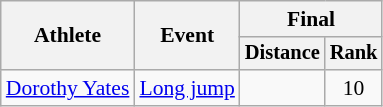<table class=wikitable style=font-size:90%>
<tr>
<th rowspan=2>Athlete</th>
<th rowspan=2>Event</th>
<th colspan=2>Final</th>
</tr>
<tr style=font-size:95%>
<th>Distance</th>
<th>Rank</th>
</tr>
<tr align=center>
<td align=left><a href='#'>Dorothy Yates</a></td>
<td align=left><a href='#'>Long jump</a></td>
<td></td>
<td>10</td>
</tr>
</table>
